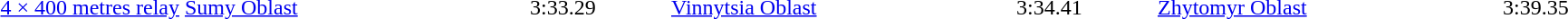<table>
<tr>
<td><a href='#'>4 × 400 metres relay</a></td>
<td width=250><a href='#'>Sumy Oblast</a><br></td>
<td width=100>3:33.29</td>
<td width=250><a href='#'>Vinnytsia Oblast</a><br></td>
<td width=100>3:34.41</td>
<td width=250><a href='#'>Zhytomyr Oblast</a><br></td>
<td width=100>3:39.35</td>
</tr>
</table>
